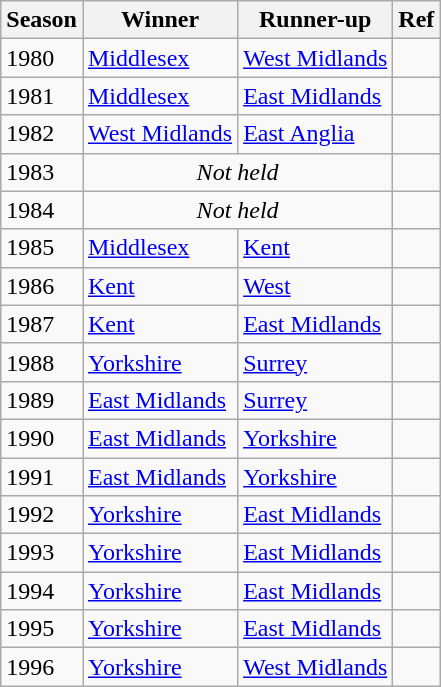<table class="wikitable">
<tr>
<th>Season</th>
<th>Winner</th>
<th>Runner-up</th>
<th>Ref</th>
</tr>
<tr>
<td>1980</td>
<td><a href='#'>Middlesex</a></td>
<td><a href='#'>West Midlands</a></td>
<td></td>
</tr>
<tr>
<td>1981</td>
<td><a href='#'>Middlesex</a></td>
<td><a href='#'>East Midlands</a></td>
<td></td>
</tr>
<tr>
<td>1982</td>
<td><a href='#'>West Midlands</a></td>
<td><a href='#'>East Anglia</a></td>
<td></td>
</tr>
<tr>
<td>1983</td>
<td colspan=2 align=center><em>Not held</em></td>
<td></td>
</tr>
<tr>
<td>1984</td>
<td colspan=2 align=center><em>Not held</em></td>
<td></td>
</tr>
<tr>
<td>1985</td>
<td><a href='#'>Middlesex</a></td>
<td><a href='#'>Kent</a></td>
<td></td>
</tr>
<tr>
<td>1986</td>
<td><a href='#'>Kent</a></td>
<td><a href='#'>West</a></td>
<td></td>
</tr>
<tr>
<td>1987</td>
<td><a href='#'>Kent</a></td>
<td><a href='#'>East Midlands</a></td>
<td></td>
</tr>
<tr>
<td>1988</td>
<td><a href='#'>Yorkshire</a></td>
<td><a href='#'>Surrey</a></td>
<td></td>
</tr>
<tr>
<td>1989</td>
<td><a href='#'>East Midlands</a></td>
<td><a href='#'>Surrey</a></td>
<td></td>
</tr>
<tr>
<td>1990</td>
<td><a href='#'>East Midlands</a></td>
<td><a href='#'>Yorkshire</a></td>
<td></td>
</tr>
<tr>
<td>1991</td>
<td><a href='#'>East Midlands</a></td>
<td><a href='#'>Yorkshire</a></td>
<td></td>
</tr>
<tr>
<td>1992</td>
<td><a href='#'>Yorkshire</a></td>
<td><a href='#'>East Midlands</a></td>
<td></td>
</tr>
<tr>
<td>1993</td>
<td><a href='#'>Yorkshire</a></td>
<td><a href='#'>East Midlands</a></td>
<td></td>
</tr>
<tr>
<td>1994</td>
<td><a href='#'>Yorkshire</a></td>
<td><a href='#'>East Midlands</a></td>
<td></td>
</tr>
<tr>
<td>1995</td>
<td><a href='#'>Yorkshire</a></td>
<td><a href='#'>East Midlands</a></td>
<td></td>
</tr>
<tr>
<td>1996</td>
<td><a href='#'>Yorkshire</a></td>
<td><a href='#'>West Midlands</a></td>
<td></td>
</tr>
</table>
